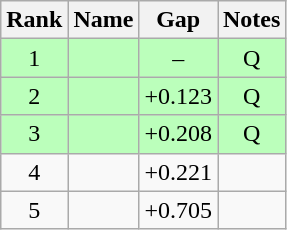<table class="wikitable" style="text-align:center">
<tr>
<th>Rank</th>
<th>Name</th>
<th>Gap</th>
<th>Notes</th>
</tr>
<tr bgcolor=bbffbb>
<td>1</td>
<td align=left></td>
<td>–</td>
<td>Q</td>
</tr>
<tr bgcolor=bbffbb>
<td>2</td>
<td align=left></td>
<td>+0.123</td>
<td>Q</td>
</tr>
<tr bgcolor=bbffbb>
<td>3</td>
<td align=left></td>
<td>+0.208</td>
<td>Q</td>
</tr>
<tr>
<td>4</td>
<td align=left></td>
<td>+0.221</td>
<td></td>
</tr>
<tr>
<td>5</td>
<td align=left></td>
<td>+0.705</td>
<td></td>
</tr>
</table>
